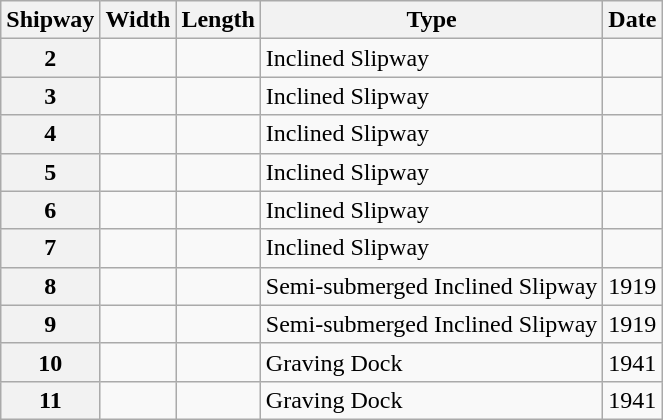<table class="wikitable">
<tr>
<th style="text-align: left;">Shipway</th>
<th>Width</th>
<th>Length</th>
<th>Type</th>
<th>Date</th>
</tr>
<tr>
<th style="text-align: center;">2</th>
<td></td>
<td></td>
<td>Inclined Slipway</td>
<td></td>
</tr>
<tr>
<th style="text-align: center;">3</th>
<td></td>
<td></td>
<td>Inclined Slipway</td>
<td></td>
</tr>
<tr>
<th style="text-align: center;">4</th>
<td></td>
<td></td>
<td>Inclined Slipway</td>
<td></td>
</tr>
<tr>
<th style="text-align: center;">5</th>
<td></td>
<td></td>
<td>Inclined Slipway</td>
<td></td>
</tr>
<tr>
<th style="text-align: center;">6</th>
<td></td>
<td></td>
<td>Inclined Slipway</td>
<td></td>
</tr>
<tr>
<th style="text-align: center;">7</th>
<td></td>
<td></td>
<td>Inclined Slipway</td>
<td></td>
</tr>
<tr>
<th style="text-align: center;">8</th>
<td></td>
<td></td>
<td>Semi-submerged Inclined Slipway</td>
<td>1919</td>
</tr>
<tr>
<th style="text-align: center;">9</th>
<td></td>
<td></td>
<td>Semi-submerged Inclined Slipway</td>
<td>1919</td>
</tr>
<tr>
<th style="text-align: center;">10</th>
<td></td>
<td></td>
<td>Graving Dock</td>
<td>1941</td>
</tr>
<tr>
<th style="text-align: center;">11</th>
<td></td>
<td></td>
<td>Graving Dock</td>
<td>1941</td>
</tr>
</table>
